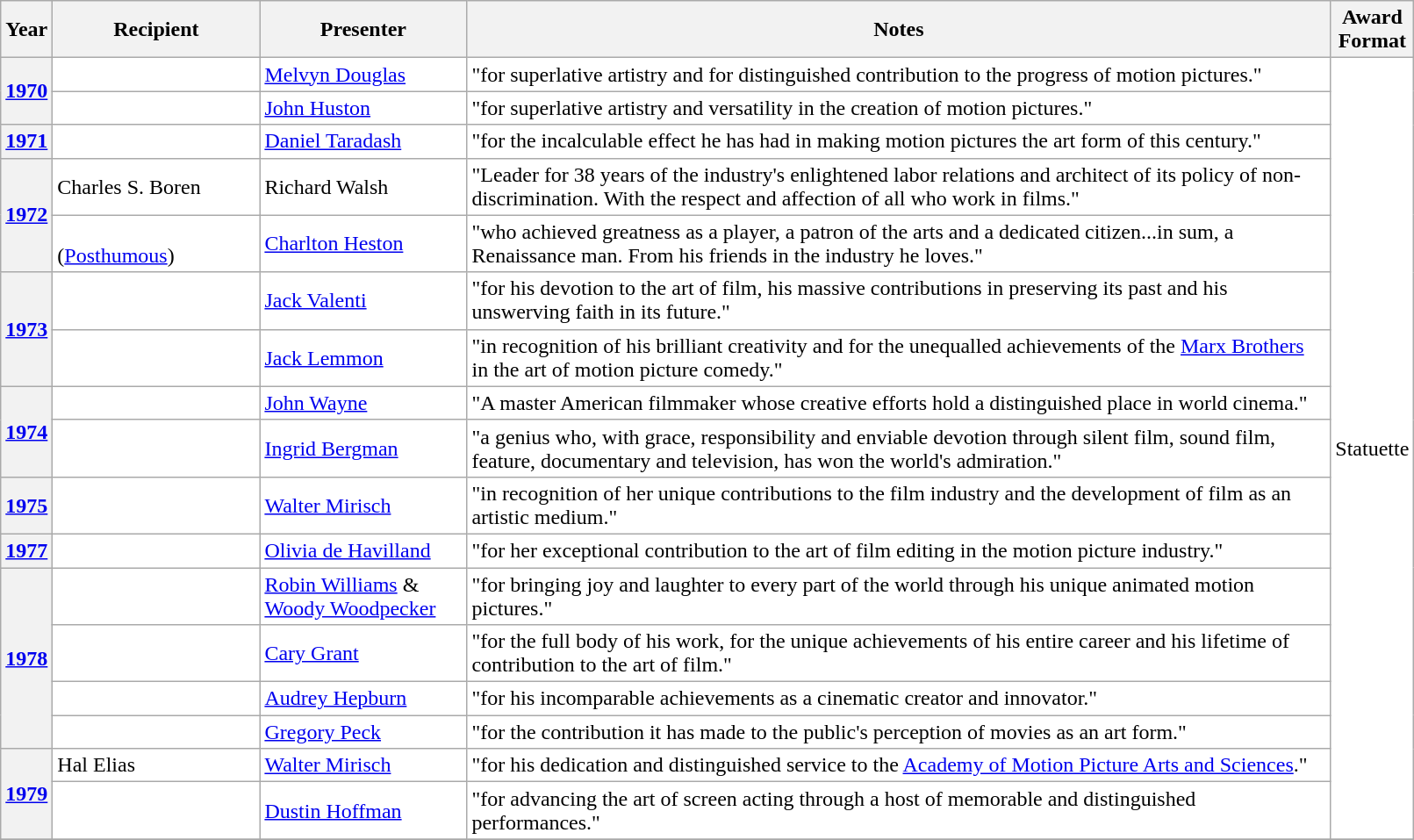<table class="wikitable sortable" width="85%" style="background:#ffffff;" style="text-align:center;">
<tr>
<th width=30>Year</th>
<th width=150>Recipient</th>
<th width=150>Presenter</th>
<th class=unsortable>Notes</th>
<th width=50>Award Format</th>
</tr>
<tr>
<th rowspan="2"><a href='#'>1970</a></th>
<td></td>
<td><a href='#'>Melvyn Douglas</a></td>
<td>"for superlative artistry and for distinguished contribution to the progress of motion pictures."</td>
<td rowspan="17">Statuette</td>
</tr>
<tr>
<td></td>
<td><a href='#'>John Huston</a></td>
<td>"for superlative artistry and versatility in the creation of motion pictures."</td>
</tr>
<tr>
<th><a href='#'>1971</a></th>
<td></td>
<td><a href='#'>Daniel Taradash</a></td>
<td>"for the incalculable effect he has had in making motion pictures the art form of this century."</td>
</tr>
<tr>
<th rowspan="2"><a href='#'>1972</a></th>
<td>Charles S. Boren</td>
<td>Richard Walsh</td>
<td>"Leader for 38 years of the industry's enlightened labor relations and architect of its policy of non-discrimination. With the respect and affection of all who work in films."</td>
</tr>
<tr>
<td><br>(<a href='#'>Posthumous</a>)</td>
<td><a href='#'>Charlton Heston</a></td>
<td>"who achieved greatness as a player, a patron of the arts and a dedicated citizen...in sum, a Renaissance man. From his friends in the industry he loves."</td>
</tr>
<tr>
<th rowspan="2"><a href='#'>1973</a></th>
<td></td>
<td><a href='#'>Jack Valenti</a></td>
<td>"for his devotion to the art of film, his massive contributions in preserving its past and his unswerving faith in its future."</td>
</tr>
<tr>
<td></td>
<td><a href='#'>Jack Lemmon</a></td>
<td>"in recognition of his brilliant creativity and for the unequalled achievements of the <a href='#'>Marx Brothers</a> in the art of motion picture comedy."</td>
</tr>
<tr>
<th rowspan="2"><a href='#'>1974</a></th>
<td></td>
<td><a href='#'>John Wayne</a></td>
<td>"A master American filmmaker whose creative efforts hold a distinguished place in world cinema."</td>
</tr>
<tr>
<td></td>
<td><a href='#'>Ingrid Bergman</a></td>
<td>"a genius who, with grace, responsibility and enviable devotion through silent film, sound film, feature, documentary and television, has won the world's admiration."</td>
</tr>
<tr>
<th><a href='#'>1975</a></th>
<td></td>
<td><a href='#'>Walter Mirisch</a></td>
<td>"in recognition of her unique contributions to the film industry and the development of film as an artistic medium."</td>
</tr>
<tr>
<th><a href='#'>1977</a></th>
<td></td>
<td><a href='#'>Olivia de Havilland</a></td>
<td>"for her exceptional contribution to the art of film editing in the motion picture industry."</td>
</tr>
<tr>
<th rowspan="4"><a href='#'>1978</a></th>
<td></td>
<td><a href='#'>Robin Williams</a> & <a href='#'>Woody Woodpecker</a></td>
<td>"for bringing joy and laughter to every part of the world through his unique animated motion pictures."</td>
</tr>
<tr>
<td></td>
<td><a href='#'>Cary Grant</a></td>
<td>"for the full body of his work, for the unique achievements of his entire career and his lifetime of contribution to the art of film."</td>
</tr>
<tr>
<td></td>
<td><a href='#'>Audrey Hepburn</a></td>
<td>"for his incomparable achievements as a cinematic creator and innovator."</td>
</tr>
<tr>
<td></td>
<td><a href='#'>Gregory Peck</a></td>
<td>"for the contribution it has made to the public's perception of movies as an art form."</td>
</tr>
<tr>
<th rowspan="2"><a href='#'>1979</a></th>
<td>Hal Elias</td>
<td><a href='#'>Walter Mirisch</a></td>
<td>"for his dedication and distinguished service to the <a href='#'>Academy of Motion Picture Arts and Sciences</a>."</td>
</tr>
<tr>
<td></td>
<td><a href='#'>Dustin Hoffman</a></td>
<td>"for advancing the art of screen acting through a host of memorable and distinguished performances."</td>
</tr>
<tr>
</tr>
</table>
